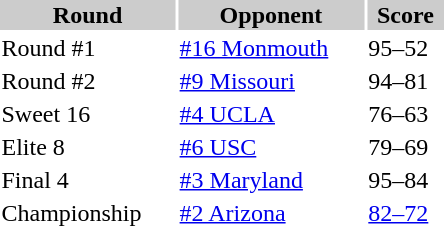<table style="border:'1' 'solid' 'gray' " width="300" align="left">
<tr>
<th bgcolor="#cccccc">Round</th>
<th bgcolor="#cccccc">Opponent</th>
<th bgcolor="#cccccc">Score</th>
</tr>
<tr>
<td>Round #1</td>
<td><a href='#'>#16 Monmouth</a></td>
<td>95–52</td>
</tr>
<tr>
<td>Round #2</td>
<td><a href='#'>#9 Missouri</a></td>
<td>94–81</td>
</tr>
<tr>
<td>Sweet 16</td>
<td><a href='#'>#4 UCLA</a></td>
<td>76–63</td>
</tr>
<tr>
<td>Elite 8</td>
<td><a href='#'>#6 USC</a></td>
<td>79–69</td>
</tr>
<tr>
<td>Final 4</td>
<td><a href='#'>#3 Maryland</a></td>
<td>95–84</td>
</tr>
<tr>
<td>Championship</td>
<td><a href='#'>#2 Arizona</a></td>
<td><a href='#'>82–72</a></td>
</tr>
</table>
